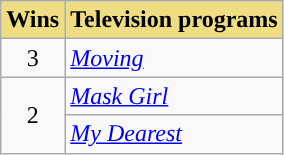<table class="wikitable" align="center">
<tr>
<th style="background:#EEDD82; text-align:center">Wins</th>
<th style="background:#EEDD82; text-align:center">Television programs</th>
</tr>
<tr>
<td style="text-align:center">3</td>
<td><em><a href='#'>Moving</a></em></td>
</tr>
<tr>
<td rowspan="2" style="text-align:center">2</td>
<td><em><a href='#'>Mask Girl</a></em></td>
</tr>
<tr>
<td><em><a href='#'>My Dearest</a></em></td>
</tr>
</table>
